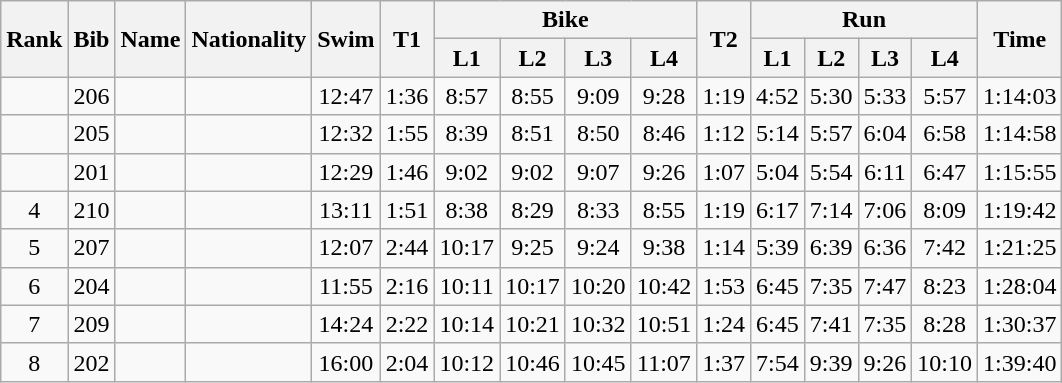<table class="wikitable sortable" style="text-align:center">
<tr>
<th rowspan="2">Rank</th>
<th rowspan="2">Bib</th>
<th rowspan="2">Name</th>
<th rowspan="2">Nationality</th>
<th rowspan="2">Swim</th>
<th rowspan="2">T1</th>
<th colspan="4">Bike</th>
<th rowspan="2">T2</th>
<th colspan="4">Run</th>
<th rowspan="2">Time</th>
</tr>
<tr>
<th>L1</th>
<th>L2</th>
<th>L3</th>
<th>L4</th>
<th>L1</th>
<th>L2</th>
<th>L3</th>
<th>L4</th>
</tr>
<tr>
<td></td>
<td>206</td>
<td align=left></td>
<td align=left></td>
<td>12:47</td>
<td>1:36</td>
<td>8:57</td>
<td>8:55</td>
<td>9:09</td>
<td>9:28</td>
<td>1:19</td>
<td>4:52</td>
<td>5:30</td>
<td>5:33</td>
<td>5:57</td>
<td>1:14:03</td>
</tr>
<tr>
<td></td>
<td>205</td>
<td align=left></td>
<td align=left></td>
<td>12:32</td>
<td>1:55</td>
<td>8:39</td>
<td>8:51</td>
<td>8:50</td>
<td>8:46</td>
<td>1:12</td>
<td>5:14</td>
<td>5:57</td>
<td>6:04</td>
<td>6:58</td>
<td>1:14:58</td>
</tr>
<tr>
<td></td>
<td>201</td>
<td align=left></td>
<td align=left></td>
<td>12:29</td>
<td>1:46</td>
<td>9:02</td>
<td>9:02</td>
<td>9:07</td>
<td>9:26</td>
<td>1:07</td>
<td>5:04</td>
<td>5:54</td>
<td>6:11</td>
<td>6:47</td>
<td>1:15:55</td>
</tr>
<tr>
<td>4</td>
<td>210</td>
<td align=left></td>
<td align=left></td>
<td>13:11</td>
<td>1:51</td>
<td>8:38</td>
<td>8:29</td>
<td>8:33</td>
<td>8:55</td>
<td>1:19</td>
<td>6:17</td>
<td>7:14</td>
<td>7:06</td>
<td>8:09</td>
<td>1:19:42</td>
</tr>
<tr>
<td>5</td>
<td>207</td>
<td align=left></td>
<td align=left></td>
<td>12:07</td>
<td>2:44</td>
<td>10:17</td>
<td>9:25</td>
<td>9:24</td>
<td>9:38</td>
<td>1:14</td>
<td>5:39</td>
<td>6:39</td>
<td>6:36</td>
<td>7:42</td>
<td>1:21:25</td>
</tr>
<tr>
<td>6</td>
<td>204</td>
<td align=left></td>
<td align=left></td>
<td>11:55</td>
<td>2:16</td>
<td>10:11</td>
<td>10:17</td>
<td>10:20</td>
<td>10:42</td>
<td>1:53</td>
<td>6:45</td>
<td>7:35</td>
<td>7:47</td>
<td>8:23</td>
<td>1:28:04</td>
</tr>
<tr>
<td>7</td>
<td>209</td>
<td align=left></td>
<td align=left></td>
<td>14:24</td>
<td>2:22</td>
<td>10:14</td>
<td>10:21</td>
<td>10:32</td>
<td>10:51</td>
<td>1:24</td>
<td>6:45</td>
<td>7:41</td>
<td>7:35</td>
<td>8:28</td>
<td>1:30:37</td>
</tr>
<tr>
<td>8</td>
<td>202</td>
<td align=left></td>
<td align=left></td>
<td>16:00</td>
<td>2:04</td>
<td>10:12</td>
<td>10:46</td>
<td>10:45</td>
<td>11:07</td>
<td>1:37</td>
<td>7:54</td>
<td>9:39</td>
<td>9:26</td>
<td>10:10</td>
<td>1:39:40</td>
</tr>
</table>
